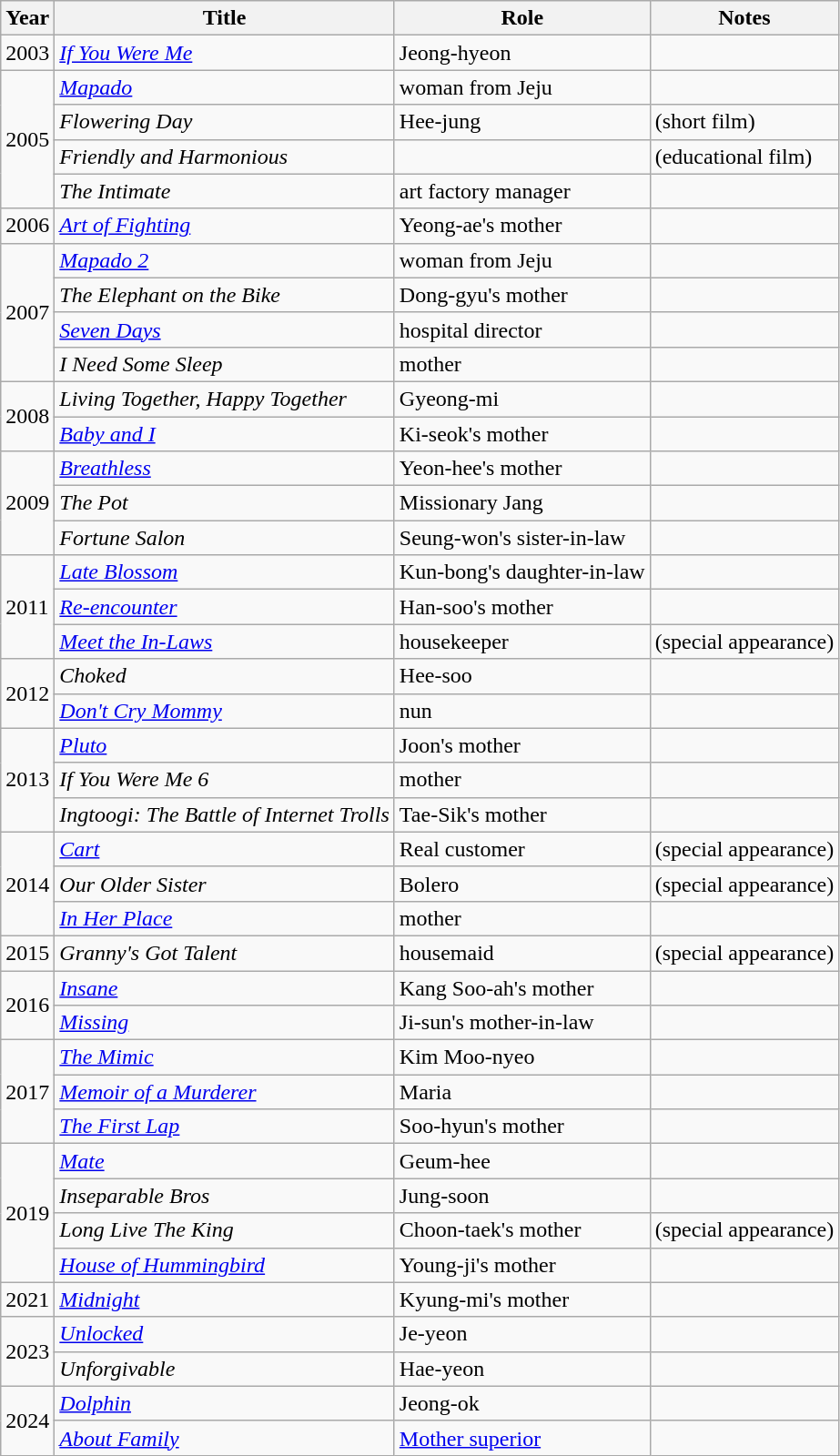<table class="wikitable sortable">
<tr>
<th>Year</th>
<th>Title</th>
<th>Role</th>
<th class="unsortable">Notes</th>
</tr>
<tr>
<td>2003</td>
<td><em><a href='#'>If You Were Me</a></em></td>
<td>Jeong-hyeon</td>
<td></td>
</tr>
<tr>
<td rowspan=4>2005</td>
<td><em><a href='#'>Mapado</a></em></td>
<td>woman from Jeju</td>
<td></td>
</tr>
<tr>
<td><em>Flowering Day</em></td>
<td>Hee-jung</td>
<td>(short film)</td>
</tr>
<tr>
<td><em>Friendly and Harmonious</em></td>
<td></td>
<td>(educational film)</td>
</tr>
<tr>
<td><em>The Intimate</em></td>
<td>art factory manager</td>
<td></td>
</tr>
<tr>
<td>2006</td>
<td><em><a href='#'>Art of Fighting</a></em></td>
<td>Yeong-ae's mother</td>
<td></td>
</tr>
<tr>
<td rowspan=4>2007</td>
<td><em><a href='#'>Mapado 2</a></em></td>
<td>woman from Jeju</td>
<td></td>
</tr>
<tr>
<td><em>The Elephant on the Bike</em></td>
<td>Dong-gyu's mother</td>
<td></td>
</tr>
<tr>
<td><em><a href='#'>Seven Days</a></em></td>
<td>hospital director</td>
<td></td>
</tr>
<tr>
<td><em>I Need Some Sleep</em></td>
<td>mother</td>
<td></td>
</tr>
<tr>
<td rowspan=2>2008</td>
<td><em>Living Together, Happy Together</em></td>
<td>Gyeong-mi</td>
<td></td>
</tr>
<tr>
<td><em><a href='#'>Baby and I</a></em></td>
<td>Ki-seok's mother</td>
<td></td>
</tr>
<tr>
<td rowspan=3>2009</td>
<td><em><a href='#'>Breathless</a></em></td>
<td>Yeon-hee's mother</td>
<td></td>
</tr>
<tr>
<td><em>The Pot</em></td>
<td>Missionary Jang</td>
<td></td>
</tr>
<tr>
<td><em>Fortune Salon</em></td>
<td>Seung-won's sister-in-law</td>
<td></td>
</tr>
<tr>
<td rowspan=3>2011</td>
<td><em><a href='#'>Late Blossom</a></em></td>
<td>Kun-bong's daughter-in-law</td>
<td></td>
</tr>
<tr>
<td><em><a href='#'>Re-encounter</a></em></td>
<td>Han-soo's mother</td>
<td></td>
</tr>
<tr>
<td><em><a href='#'>Meet the In-Laws</a></em></td>
<td>housekeeper</td>
<td>(special appearance)</td>
</tr>
<tr>
<td rowspan=2>2012</td>
<td><em>Choked</em></td>
<td>Hee-soo</td>
<td></td>
</tr>
<tr>
<td><em><a href='#'>Don't Cry Mommy</a></em></td>
<td>nun</td>
<td></td>
</tr>
<tr>
<td rowspan=3>2013</td>
<td><em><a href='#'>Pluto</a></em></td>
<td>Joon's mother</td>
<td></td>
</tr>
<tr>
<td><em>If You Were Me 6</em></td>
<td>mother</td>
<td></td>
</tr>
<tr>
<td><em>Ingtoogi: The Battle of Internet Trolls</em></td>
<td>Tae-Sik's mother</td>
<td></td>
</tr>
<tr>
<td rowspan=3>2014</td>
<td><em><a href='#'>Cart</a></em></td>
<td>Real customer</td>
<td>(special appearance)</td>
</tr>
<tr>
<td><em>Our Older Sister</em></td>
<td>Bolero</td>
<td>(special appearance)</td>
</tr>
<tr>
<td><em><a href='#'>In Her Place</a></em></td>
<td>mother</td>
<td></td>
</tr>
<tr>
<td>2015</td>
<td><em>Granny's Got Talent</em></td>
<td>housemaid</td>
<td>(special appearance)</td>
</tr>
<tr>
<td rowspan=2>2016</td>
<td><em><a href='#'>Insane</a></em></td>
<td>Kang Soo-ah's mother</td>
<td></td>
</tr>
<tr>
<td><em><a href='#'>Missing</a></em></td>
<td>Ji-sun's mother-in-law</td>
<td></td>
</tr>
<tr>
<td rowspan=3>2017</td>
<td><em><a href='#'>The Mimic</a></em></td>
<td>Kim Moo-nyeo</td>
<td></td>
</tr>
<tr>
<td><em><a href='#'>Memoir of a Murderer</a></em></td>
<td>Maria</td>
<td></td>
</tr>
<tr>
<td><em><a href='#'>The First Lap</a></em></td>
<td>Soo-hyun's mother</td>
<td></td>
</tr>
<tr>
<td rowspan=4>2019</td>
<td><em><a href='#'>Mate</a></em></td>
<td>Geum-hee</td>
<td></td>
</tr>
<tr>
<td><em>Inseparable Bros</em></td>
<td>Jung-soon</td>
<td></td>
</tr>
<tr>
<td><em>Long Live The King</em></td>
<td>Choon-taek's mother</td>
<td>(special appearance)</td>
</tr>
<tr>
<td><em><a href='#'>House of Hummingbird</a></em></td>
<td>Young-ji's mother</td>
<td></td>
</tr>
<tr>
<td>2021</td>
<td><em><a href='#'>Midnight</a></em></td>
<td>Kyung-mi's mother</td>
<td></td>
</tr>
<tr>
<td rowspan="2">2023</td>
<td><em><a href='#'>Unlocked</a></em></td>
<td>Je-yeon</td>
<td></td>
</tr>
<tr>
<td><em>Unforgivable</em></td>
<td>Hae-yeon</td>
<td></td>
</tr>
<tr>
<td rowspan="2">2024</td>
<td><em><a href='#'>Dolphin</a></em></td>
<td>Jeong-ok</td>
<td></td>
</tr>
<tr>
<td><em><a href='#'>About Family</a></em></td>
<td><a href='#'>Mother superior</a></td>
<td></td>
</tr>
</table>
